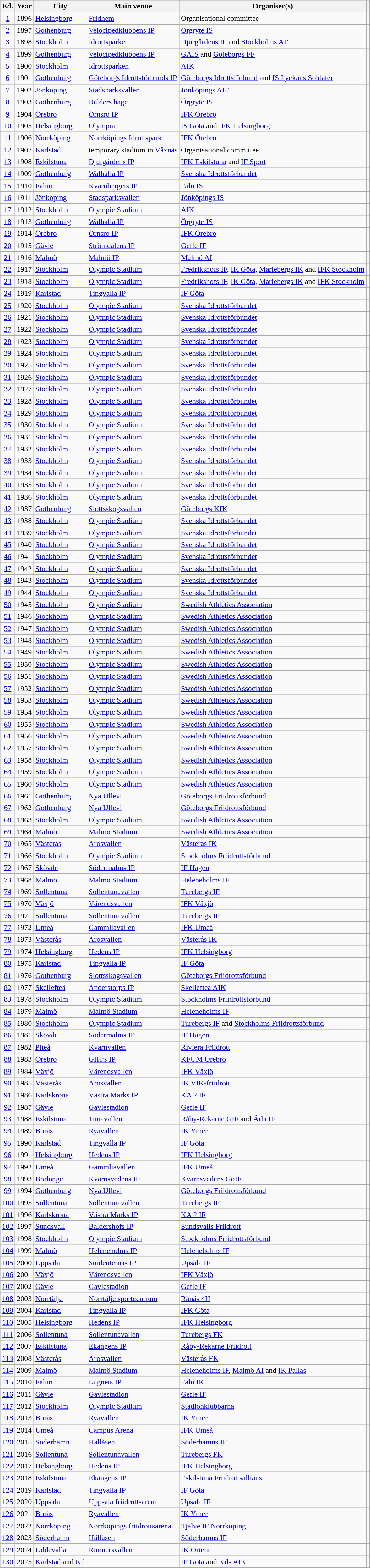<table class=wikitable>
<tr>
<th>Ed.</th>
<th>Year</th>
<th>City</th>
<th>Main venue</th>
<th>Organiser(s)</th>
<th></th>
</tr>
<tr>
<td align=center><a href='#'>1</a></td>
<td>1896</td>
<td><a href='#'>Helsingborg</a></td>
<td><a href='#'>Fridhem</a></td>
<td>Organisational committee</td>
<td></td>
</tr>
<tr>
<td align=center><a href='#'>2</a></td>
<td>1897</td>
<td><a href='#'>Gothenburg</a></td>
<td><a href='#'>Velocipedklubbens IP</a></td>
<td><a href='#'>Örgryte IS</a></td>
<td></td>
</tr>
<tr>
<td align=center><a href='#'>3</a></td>
<td>1898</td>
<td><a href='#'>Stockholm</a></td>
<td><a href='#'>Idrottsparken</a></td>
<td><a href='#'>Djurgårdens IF</a> and <a href='#'>Stockholms AF</a></td>
<td></td>
</tr>
<tr>
<td align=center><a href='#'>4</a></td>
<td>1899</td>
<td><a href='#'>Gothenburg</a></td>
<td><a href='#'>Velocipedklubbens IP</a></td>
<td><a href='#'>GAIS</a> and <a href='#'>Göteborgs FF</a></td>
<td></td>
</tr>
<tr>
<td align=center><a href='#'>5</a></td>
<td>1900</td>
<td><a href='#'>Stockholm</a></td>
<td><a href='#'>Idrottsparken</a></td>
<td><a href='#'>AIK</a></td>
<td></td>
</tr>
<tr>
<td align=center><a href='#'>6</a></td>
<td>1901</td>
<td><a href='#'>Gothenburg</a></td>
<td><a href='#'>Göteborgs Idrottsförbunds IP</a></td>
<td><a href='#'>Göteborgs Idrottsförbund</a> and <a href='#'>IS Lyckans Soldater</a></td>
<td></td>
</tr>
<tr>
<td align=center><a href='#'>7</a></td>
<td>1902</td>
<td><a href='#'>Jönköping</a></td>
<td><a href='#'>Stadsparksvallen</a></td>
<td><a href='#'>Jönköpings AIF</a></td>
<td></td>
</tr>
<tr>
<td align=center><a href='#'>8</a></td>
<td>1903</td>
<td><a href='#'>Gothenburg</a></td>
<td><a href='#'>Balders hage</a></td>
<td><a href='#'>Örgryte IS</a></td>
<td></td>
</tr>
<tr>
<td align=center><a href='#'>9</a></td>
<td>1904</td>
<td><a href='#'>Örebro</a></td>
<td><a href='#'>Örnsro IP</a></td>
<td><a href='#'>IFK Örebro</a></td>
<td></td>
</tr>
<tr>
<td align=center><a href='#'>10</a></td>
<td>1905</td>
<td><a href='#'>Helsingborg</a></td>
<td><a href='#'>Olympia</a></td>
<td><a href='#'>IS Göta</a> and <a href='#'>IFK Helsingborg</a></td>
<td></td>
</tr>
<tr>
<td align=center><a href='#'>11</a></td>
<td>1906</td>
<td><a href='#'>Norrköping</a></td>
<td><a href='#'>Norrköpings Idrottspark</a></td>
<td><a href='#'>IFK Örebro</a></td>
<td></td>
</tr>
<tr>
<td align=center><a href='#'>12</a></td>
<td>1907</td>
<td><a href='#'>Karlstad</a></td>
<td>temporary stadium in <a href='#'>Våxnäs</a></td>
<td>Organisational committee</td>
<td></td>
</tr>
<tr>
<td align=center><a href='#'>13</a></td>
<td>1908</td>
<td><a href='#'>Eskilstuna</a></td>
<td><a href='#'>Djurgårdens IP</a></td>
<td><a href='#'>IFK Eskilstuna</a> and <a href='#'>IF Sport</a></td>
<td></td>
</tr>
<tr>
<td align=center><a href='#'>14</a></td>
<td>1909</td>
<td><a href='#'>Gothenburg</a></td>
<td><a href='#'>Walhalla IP</a></td>
<td><a href='#'>Svenska Idrottsförbundet</a></td>
<td></td>
</tr>
<tr>
<td align=center><a href='#'>15</a></td>
<td>1910</td>
<td><a href='#'>Falun</a></td>
<td><a href='#'>Kvarnbergets IP</a></td>
<td><a href='#'>Falu IS</a></td>
<td></td>
</tr>
<tr>
<td align=center><a href='#'>16</a></td>
<td>1911</td>
<td><a href='#'>Jönköping</a></td>
<td><a href='#'>Stadsparksvallen</a></td>
<td><a href='#'>Jönköpings IS</a></td>
<td></td>
</tr>
<tr>
<td align=center><a href='#'>17</a></td>
<td>1912</td>
<td><a href='#'>Stockholm</a></td>
<td><a href='#'>Olympic Stadium</a></td>
<td><a href='#'>AIK</a></td>
<td></td>
</tr>
<tr>
<td align=center><a href='#'>18</a></td>
<td>1913</td>
<td><a href='#'>Gothenburg</a></td>
<td><a href='#'>Walhalla IP</a></td>
<td><a href='#'>Örgryte IS</a></td>
<td></td>
</tr>
<tr>
<td align=center><a href='#'>19</a></td>
<td>1914</td>
<td><a href='#'>Örebro</a></td>
<td><a href='#'>Örnsro IP</a></td>
<td><a href='#'>IFK Örebro</a></td>
<td></td>
</tr>
<tr>
<td align=center><a href='#'>20</a></td>
<td>1915</td>
<td><a href='#'>Gävle</a></td>
<td><a href='#'>Strömdalens IP</a></td>
<td><a href='#'>Gefle IF</a></td>
<td></td>
</tr>
<tr>
<td align=center><a href='#'>21</a></td>
<td>1916</td>
<td><a href='#'>Malmö</a></td>
<td><a href='#'>Malmö IP</a></td>
<td><a href='#'>Malmö AI</a></td>
<td></td>
</tr>
<tr>
<td align=center><a href='#'>22</a></td>
<td>1917</td>
<td><a href='#'>Stockholm</a></td>
<td><a href='#'>Olympic Stadium</a></td>
<td><a href='#'>Fredrikshofs IF</a>, <a href='#'>IK Göta</a>, <a href='#'>Mariebergs IK</a> and <a href='#'>IFK Stockholm</a></td>
<td></td>
</tr>
<tr>
<td align=center><a href='#'>23</a></td>
<td>1918</td>
<td><a href='#'>Stockholm</a></td>
<td><a href='#'>Olympic Stadium</a></td>
<td><a href='#'>Fredrikshofs IF</a>, <a href='#'>IK Göta</a>, <a href='#'>Mariebergs IK</a> and <a href='#'>IFK Stockholm</a></td>
<td></td>
</tr>
<tr>
<td align=center><a href='#'>24</a></td>
<td>1919</td>
<td><a href='#'>Karlstad</a></td>
<td><a href='#'>Tingvalla IP</a></td>
<td><a href='#'>IF Göta</a></td>
<td></td>
</tr>
<tr>
<td align=center><a href='#'>25</a></td>
<td>1920</td>
<td><a href='#'>Stockholm</a></td>
<td><a href='#'>Olympic Stadium</a></td>
<td><a href='#'>Svenska Idrottsförbundet</a></td>
<td></td>
</tr>
<tr>
<td align=center><a href='#'>26</a></td>
<td>1921</td>
<td><a href='#'>Stockholm</a></td>
<td><a href='#'>Olympic Stadium</a></td>
<td><a href='#'>Svenska Idrottsförbundet</a></td>
<td></td>
</tr>
<tr>
<td align=center><a href='#'>27</a></td>
<td>1922</td>
<td><a href='#'>Stockholm</a></td>
<td><a href='#'>Olympic Stadium</a></td>
<td><a href='#'>Svenska Idrottsförbundet</a></td>
<td></td>
</tr>
<tr>
<td align=center><a href='#'>28</a></td>
<td>1923</td>
<td><a href='#'>Stockholm</a></td>
<td><a href='#'>Olympic Stadium</a></td>
<td><a href='#'>Svenska Idrottsförbundet</a></td>
<td></td>
</tr>
<tr>
<td align=center><a href='#'>29</a></td>
<td>1924</td>
<td><a href='#'>Stockholm</a></td>
<td><a href='#'>Olympic Stadium</a></td>
<td><a href='#'>Svenska Idrottsförbundet</a></td>
<td></td>
</tr>
<tr>
<td align=center><a href='#'>30</a></td>
<td>1925</td>
<td><a href='#'>Stockholm</a></td>
<td><a href='#'>Olympic Stadium</a></td>
<td><a href='#'>Svenska Idrottsförbundet</a></td>
<td></td>
</tr>
<tr>
<td align=center><a href='#'>31</a></td>
<td>1926</td>
<td><a href='#'>Stockholm</a></td>
<td><a href='#'>Olympic Stadium</a></td>
<td><a href='#'>Svenska Idrottsförbundet</a></td>
<td></td>
</tr>
<tr>
<td align=center><a href='#'>32</a></td>
<td>1927</td>
<td><a href='#'>Stockholm</a></td>
<td><a href='#'>Olympic Stadium</a></td>
<td><a href='#'>Svenska Idrottsförbundet</a></td>
<td></td>
</tr>
<tr>
<td align=center><a href='#'>33</a></td>
<td>1928</td>
<td><a href='#'>Stockholm</a></td>
<td><a href='#'>Olympic Stadium</a></td>
<td><a href='#'>Svenska Idrottsförbundet</a></td>
<td></td>
</tr>
<tr>
<td align=center><a href='#'>34</a></td>
<td>1929</td>
<td><a href='#'>Stockholm</a></td>
<td><a href='#'>Olympic Stadium</a></td>
<td><a href='#'>Svenska Idrottsförbundet</a></td>
<td></td>
</tr>
<tr>
<td align=center><a href='#'>35</a></td>
<td>1930</td>
<td><a href='#'>Stockholm</a></td>
<td><a href='#'>Olympic Stadium</a></td>
<td><a href='#'>Svenska Idrottsförbundet</a></td>
<td></td>
</tr>
<tr>
<td align=center><a href='#'>36</a></td>
<td>1931</td>
<td><a href='#'>Stockholm</a></td>
<td><a href='#'>Olympic Stadium</a></td>
<td><a href='#'>Svenska Idrottsförbundet</a></td>
<td></td>
</tr>
<tr>
<td align=center><a href='#'>37</a></td>
<td>1932</td>
<td><a href='#'>Stockholm</a></td>
<td><a href='#'>Olympic Stadium</a></td>
<td><a href='#'>Svenska Idrottsförbundet</a></td>
<td></td>
</tr>
<tr>
<td align=center><a href='#'>38</a></td>
<td>1933</td>
<td><a href='#'>Stockholm</a></td>
<td><a href='#'>Olympic Stadium</a></td>
<td><a href='#'>Svenska Idrottsförbundet</a></td>
<td></td>
</tr>
<tr>
<td align=center><a href='#'>39</a></td>
<td>1934</td>
<td><a href='#'>Stockholm</a></td>
<td><a href='#'>Olympic Stadium</a></td>
<td><a href='#'>Svenska Idrottsförbundet</a></td>
<td></td>
</tr>
<tr>
<td align=center><a href='#'>40</a></td>
<td>1935</td>
<td><a href='#'>Stockholm</a></td>
<td><a href='#'>Olympic Stadium</a></td>
<td><a href='#'>Svenska Idrottsförbundet</a></td>
<td></td>
</tr>
<tr>
<td align=center><a href='#'>41</a></td>
<td>1936</td>
<td><a href='#'>Stockholm</a></td>
<td><a href='#'>Olympic Stadium</a></td>
<td><a href='#'>Svenska Idrottsförbundet</a></td>
<td></td>
</tr>
<tr>
<td align=center><a href='#'>42</a></td>
<td>1937</td>
<td><a href='#'>Gothenburg</a></td>
<td><a href='#'>Slottsskogsvallen</a></td>
<td><a href='#'>Göteborgs KIK</a></td>
<td></td>
</tr>
<tr>
<td align=center><a href='#'>43</a></td>
<td>1938</td>
<td><a href='#'>Stockholm</a></td>
<td><a href='#'>Olympic Stadium</a></td>
<td><a href='#'>Svenska Idrottsförbundet</a></td>
<td></td>
</tr>
<tr>
<td align=center><a href='#'>44</a></td>
<td>1939</td>
<td><a href='#'>Stockholm</a></td>
<td><a href='#'>Olympic Stadium</a></td>
<td><a href='#'>Svenska Idrottsförbundet</a></td>
<td></td>
</tr>
<tr>
<td align=center><a href='#'>45</a></td>
<td>1940</td>
<td><a href='#'>Stockholm</a></td>
<td><a href='#'>Olympic Stadium</a></td>
<td><a href='#'>Svenska Idrottsförbundet</a></td>
<td></td>
</tr>
<tr>
<td align=center><a href='#'>46</a></td>
<td>1941</td>
<td><a href='#'>Stockholm</a></td>
<td><a href='#'>Olympic Stadium</a></td>
<td><a href='#'>Svenska Idrottsförbundet</a></td>
<td></td>
</tr>
<tr>
<td align=center><a href='#'>47</a></td>
<td>1942</td>
<td><a href='#'>Stockholm</a></td>
<td><a href='#'>Olympic Stadium</a></td>
<td><a href='#'>Svenska Idrottsförbundet</a></td>
<td></td>
</tr>
<tr>
<td align=center><a href='#'>48</a></td>
<td>1943</td>
<td><a href='#'>Stockholm</a></td>
<td><a href='#'>Olympic Stadium</a></td>
<td><a href='#'>Svenska Idrottsförbundet</a></td>
<td></td>
</tr>
<tr>
<td align=center><a href='#'>49</a></td>
<td>1944</td>
<td><a href='#'>Stockholm</a></td>
<td><a href='#'>Olympic Stadium</a></td>
<td><a href='#'>Svenska Idrottsförbundet</a></td>
<td></td>
</tr>
<tr>
<td align=center><a href='#'>50</a></td>
<td>1945</td>
<td><a href='#'>Stockholm</a></td>
<td><a href='#'>Olympic Stadium</a></td>
<td><a href='#'>Swedish Athletics Association</a></td>
<td></td>
</tr>
<tr>
<td align=center><a href='#'>51</a></td>
<td>1946</td>
<td><a href='#'>Stockholm</a></td>
<td><a href='#'>Olympic Stadium</a></td>
<td><a href='#'>Swedish Athletics Association</a></td>
<td></td>
</tr>
<tr>
<td align=center><a href='#'>52</a></td>
<td>1947</td>
<td><a href='#'>Stockholm</a></td>
<td><a href='#'>Olympic Stadium</a></td>
<td><a href='#'>Swedish Athletics Association</a></td>
<td></td>
</tr>
<tr>
<td align=center><a href='#'>53</a></td>
<td>1948</td>
<td><a href='#'>Stockholm</a></td>
<td><a href='#'>Olympic Stadium</a></td>
<td><a href='#'>Swedish Athletics Association</a></td>
<td></td>
</tr>
<tr>
<td align=center><a href='#'>54</a></td>
<td>1949</td>
<td><a href='#'>Stockholm</a></td>
<td><a href='#'>Olympic Stadium</a></td>
<td><a href='#'>Swedish Athletics Association</a></td>
<td></td>
</tr>
<tr>
<td align=center><a href='#'>55</a></td>
<td>1950</td>
<td><a href='#'>Stockholm</a></td>
<td><a href='#'>Olympic Stadium</a></td>
<td><a href='#'>Swedish Athletics Association</a></td>
<td></td>
</tr>
<tr>
<td align=center><a href='#'>56</a></td>
<td>1951</td>
<td><a href='#'>Stockholm</a></td>
<td><a href='#'>Olympic Stadium</a></td>
<td><a href='#'>Swedish Athletics Association</a></td>
<td></td>
</tr>
<tr>
<td align=center><a href='#'>57</a></td>
<td>1952</td>
<td><a href='#'>Stockholm</a></td>
<td><a href='#'>Olympic Stadium</a></td>
<td><a href='#'>Swedish Athletics Association</a></td>
<td></td>
</tr>
<tr>
<td align=center><a href='#'>58</a></td>
<td>1953</td>
<td><a href='#'>Stockholm</a></td>
<td><a href='#'>Olympic Stadium</a></td>
<td><a href='#'>Swedish Athletics Association</a></td>
<td></td>
</tr>
<tr>
<td align=center><a href='#'>59</a></td>
<td>1954</td>
<td><a href='#'>Stockholm</a></td>
<td><a href='#'>Olympic Stadium</a></td>
<td><a href='#'>Swedish Athletics Association</a></td>
<td></td>
</tr>
<tr>
<td align=center><a href='#'>60</a></td>
<td>1955</td>
<td><a href='#'>Stockholm</a></td>
<td><a href='#'>Olympic Stadium</a></td>
<td><a href='#'>Swedish Athletics Association</a></td>
<td></td>
</tr>
<tr>
<td align=center><a href='#'>61</a></td>
<td>1956</td>
<td><a href='#'>Stockholm</a></td>
<td><a href='#'>Olympic Stadium</a></td>
<td><a href='#'>Swedish Athletics Association</a></td>
<td></td>
</tr>
<tr>
<td align=center><a href='#'>62</a></td>
<td>1957</td>
<td><a href='#'>Stockholm</a></td>
<td><a href='#'>Olympic Stadium</a></td>
<td><a href='#'>Swedish Athletics Association</a></td>
<td></td>
</tr>
<tr>
<td align=center><a href='#'>63</a></td>
<td>1958</td>
<td><a href='#'>Stockholm</a></td>
<td><a href='#'>Olympic Stadium</a></td>
<td><a href='#'>Swedish Athletics Association</a></td>
<td></td>
</tr>
<tr>
<td align=center><a href='#'>64</a></td>
<td>1959</td>
<td><a href='#'>Stockholm</a></td>
<td><a href='#'>Olympic Stadium</a></td>
<td><a href='#'>Swedish Athletics Association</a></td>
<td></td>
</tr>
<tr>
<td align=center><a href='#'>65</a></td>
<td>1960</td>
<td><a href='#'>Stockholm</a></td>
<td><a href='#'>Olympic Stadium</a></td>
<td><a href='#'>Swedish Athletics Association</a></td>
<td></td>
</tr>
<tr>
<td align=center><a href='#'>66</a></td>
<td>1961</td>
<td><a href='#'>Gothenburg</a></td>
<td><a href='#'>Nya Ullevi</a></td>
<td><a href='#'>Göteborgs Friidrottsförbund</a></td>
<td></td>
</tr>
<tr>
<td align=center><a href='#'>67</a></td>
<td>1962</td>
<td><a href='#'>Gothenburg</a></td>
<td><a href='#'>Nya Ullevi</a></td>
<td><a href='#'>Göteborgs Friidrottsförbund</a></td>
<td></td>
</tr>
<tr>
<td align=center><a href='#'>68</a></td>
<td>1963</td>
<td><a href='#'>Stockholm</a></td>
<td><a href='#'>Olympic Stadium</a></td>
<td><a href='#'>Swedish Athletics Association</a></td>
<td></td>
</tr>
<tr>
<td align=center><a href='#'>69</a></td>
<td>1964</td>
<td><a href='#'>Malmö</a></td>
<td><a href='#'>Malmö Stadium</a></td>
<td><a href='#'>Swedish Athletics Association</a></td>
<td></td>
</tr>
<tr>
<td align=center><a href='#'>70</a></td>
<td>1965</td>
<td><a href='#'>Västerås</a></td>
<td><a href='#'>Arosvallen</a></td>
<td><a href='#'>Västerås IK</a></td>
<td></td>
</tr>
<tr>
<td align=center><a href='#'>71</a></td>
<td>1966</td>
<td><a href='#'>Stockholm</a></td>
<td><a href='#'>Olympic Stadium</a></td>
<td><a href='#'>Stockholms Friidrottsförbund</a></td>
<td></td>
</tr>
<tr>
<td align=center><a href='#'>72</a></td>
<td>1967</td>
<td><a href='#'>Skövde</a></td>
<td><a href='#'>Södermalms IP</a></td>
<td><a href='#'>IF Hagen</a></td>
<td></td>
</tr>
<tr>
<td align=center><a href='#'>73</a></td>
<td>1968</td>
<td><a href='#'>Malmö</a></td>
<td><a href='#'>Malmö Stadium</a></td>
<td><a href='#'>Heleneholms IF</a></td>
<td></td>
</tr>
<tr>
<td align=center><a href='#'>74</a></td>
<td>1969</td>
<td><a href='#'>Sollentuna</a></td>
<td><a href='#'>Sollentunavallen</a></td>
<td><a href='#'>Turebergs IF</a></td>
<td></td>
</tr>
<tr>
<td align=center><a href='#'>75</a></td>
<td>1970</td>
<td><a href='#'>Växjö</a></td>
<td><a href='#'>Värendsvallen</a></td>
<td><a href='#'>IFK Växjö</a></td>
<td></td>
</tr>
<tr>
<td align=center><a href='#'>76</a></td>
<td>1971</td>
<td><a href='#'>Sollentuna</a></td>
<td><a href='#'>Sollentunavallen</a></td>
<td><a href='#'>Turebergs IF</a></td>
<td></td>
</tr>
<tr>
<td align=center><a href='#'>77</a></td>
<td>1972</td>
<td><a href='#'>Umeå</a></td>
<td><a href='#'>Gammliavallen</a></td>
<td><a href='#'>IFK Umeå</a></td>
<td></td>
</tr>
<tr>
<td align=center><a href='#'>78</a></td>
<td>1973</td>
<td><a href='#'>Västerås</a></td>
<td><a href='#'>Arosvallen</a></td>
<td><a href='#'>Västerås IK</a></td>
<td></td>
</tr>
<tr>
<td align=center><a href='#'>79</a></td>
<td>1974</td>
<td><a href='#'>Helsingborg</a></td>
<td><a href='#'>Hedens IP</a></td>
<td><a href='#'>IFK Helsingborg</a></td>
<td></td>
</tr>
<tr>
<td align=center><a href='#'>80</a></td>
<td>1975</td>
<td><a href='#'>Karlstad</a></td>
<td><a href='#'>Tingvalla IP</a></td>
<td><a href='#'>IF Göta</a></td>
<td></td>
</tr>
<tr>
<td align=center><a href='#'>81</a></td>
<td>1976</td>
<td><a href='#'>Gothenburg</a></td>
<td><a href='#'>Slottsskogsvallen</a></td>
<td><a href='#'>Göteborgs Friidrottsförbund</a></td>
<td></td>
</tr>
<tr>
<td align=center><a href='#'>82</a></td>
<td>1977</td>
<td><a href='#'>Skellefteå</a></td>
<td><a href='#'>Anderstorps IP</a></td>
<td><a href='#'>Skellefteå AIK</a></td>
<td></td>
</tr>
<tr>
<td align=center><a href='#'>83</a></td>
<td>1978</td>
<td><a href='#'>Stockholm</a></td>
<td><a href='#'>Olympic Stadium</a></td>
<td><a href='#'>Stockholms Friidrottsförbund</a></td>
<td></td>
</tr>
<tr>
<td align=center><a href='#'>84</a></td>
<td>1979</td>
<td><a href='#'>Malmö</a></td>
<td><a href='#'>Malmö Stadium</a></td>
<td><a href='#'>Heleneholms IF</a></td>
<td></td>
</tr>
<tr>
<td align=center><a href='#'>85</a></td>
<td>1980</td>
<td><a href='#'>Stockholm</a></td>
<td><a href='#'>Olympic Stadium</a></td>
<td><a href='#'>Turebergs IF</a> and <a href='#'>Stockholms Friidrottsförbund</a></td>
<td></td>
</tr>
<tr>
<td align=center><a href='#'>86</a></td>
<td>1981</td>
<td><a href='#'>Skövde</a></td>
<td><a href='#'>Södermalms IP</a></td>
<td><a href='#'>IF Hagen</a></td>
<td></td>
</tr>
<tr>
<td align=center><a href='#'>87</a></td>
<td>1982</td>
<td><a href='#'>Piteå</a></td>
<td><a href='#'>Kvarnvallen</a></td>
<td><a href='#'>Riviera Friidrott</a></td>
<td></td>
</tr>
<tr>
<td align=center><a href='#'>88</a></td>
<td>1983</td>
<td><a href='#'>Örebro</a></td>
<td><a href='#'>GIH:s IP</a></td>
<td><a href='#'>KFUM Örebro</a></td>
<td></td>
</tr>
<tr>
<td align=center><a href='#'>89</a></td>
<td>1984</td>
<td><a href='#'>Växjö</a></td>
<td><a href='#'>Värendsvallen</a></td>
<td><a href='#'>IFK Växjö</a></td>
<td></td>
</tr>
<tr>
<td align=center><a href='#'>90</a></td>
<td>1985</td>
<td><a href='#'>Västerås</a></td>
<td><a href='#'>Arosvallen</a></td>
<td><a href='#'>IK VIK-friidrott</a></td>
<td></td>
</tr>
<tr>
<td align=center><a href='#'>91</a></td>
<td>1986</td>
<td><a href='#'>Karlskrona</a></td>
<td><a href='#'>Västra Marks IP</a></td>
<td><a href='#'>KA 2 IF</a></td>
<td></td>
</tr>
<tr>
<td align=center><a href='#'>92</a></td>
<td>1987</td>
<td><a href='#'>Gävle</a></td>
<td><a href='#'>Gavlestadion</a></td>
<td><a href='#'>Gefle IF</a></td>
<td></td>
</tr>
<tr>
<td align=center><a href='#'>93</a></td>
<td>1988</td>
<td><a href='#'>Eskilstuna</a></td>
<td><a href='#'>Tunavallen</a></td>
<td><a href='#'>Råby-Rekarne GIF</a> and <a href='#'>Ärla IF</a></td>
<td></td>
</tr>
<tr>
<td align=center><a href='#'>94</a></td>
<td>1989</td>
<td><a href='#'>Borås</a></td>
<td><a href='#'>Ryavallen</a></td>
<td><a href='#'>IK Ymer</a></td>
<td></td>
</tr>
<tr>
<td align=center><a href='#'>95</a></td>
<td>1990</td>
<td><a href='#'>Karlstad</a></td>
<td><a href='#'>Tingvalla IP</a></td>
<td><a href='#'>IF Göta</a></td>
<td></td>
</tr>
<tr>
<td align=center><a href='#'>96</a></td>
<td>1991</td>
<td><a href='#'>Helsingborg</a></td>
<td><a href='#'>Hedens IP</a></td>
<td><a href='#'>IFK Helsingborg</a></td>
<td></td>
</tr>
<tr>
<td align=center><a href='#'>97</a></td>
<td>1992</td>
<td><a href='#'>Umeå</a></td>
<td><a href='#'>Gammliavallen</a></td>
<td><a href='#'>IFK Umeå</a></td>
<td></td>
</tr>
<tr>
<td align=center><a href='#'>98</a></td>
<td>1993</td>
<td><a href='#'>Borlänge</a></td>
<td><a href='#'>Kvarnsvedens IP</a></td>
<td><a href='#'>Kvarnsvedens GoIF</a></td>
<td></td>
</tr>
<tr>
<td align=center><a href='#'>99</a></td>
<td>1994</td>
<td><a href='#'>Gothenburg</a></td>
<td><a href='#'>Nya Ullevi</a></td>
<td><a href='#'>Göteborgs Friidrottsförbund</a></td>
<td></td>
</tr>
<tr>
<td align=center><a href='#'>100</a></td>
<td>1995</td>
<td><a href='#'>Sollentuna</a></td>
<td><a href='#'>Sollentunavallen</a></td>
<td><a href='#'>Turebergs IF</a></td>
<td></td>
</tr>
<tr>
<td align=center><a href='#'>101</a></td>
<td>1996</td>
<td><a href='#'>Karlskrona</a></td>
<td><a href='#'>Västra Marks IP</a></td>
<td><a href='#'>KA 2 IF</a></td>
<td></td>
</tr>
<tr>
<td align=center><a href='#'>102</a></td>
<td>1997</td>
<td><a href='#'>Sundsvall</a></td>
<td><a href='#'>Baldershofs IP</a></td>
<td><a href='#'>Sundsvalls Friidrott</a></td>
<td></td>
</tr>
<tr>
<td align=center><a href='#'>103</a></td>
<td>1998</td>
<td><a href='#'>Stockholm</a></td>
<td><a href='#'>Olympic Stadium</a></td>
<td><a href='#'>Stockholms Friidrottsförbund</a></td>
<td></td>
</tr>
<tr>
<td align=center><a href='#'>104</a></td>
<td>1999</td>
<td><a href='#'>Malmö</a></td>
<td><a href='#'>Heleneholms IP</a></td>
<td><a href='#'>Heleneholms IF</a></td>
<td></td>
</tr>
<tr>
<td align=center><a href='#'>105</a></td>
<td>2000</td>
<td><a href='#'>Uppsala</a></td>
<td><a href='#'>Studenternas IP</a></td>
<td><a href='#'>Upsala IF</a></td>
<td></td>
</tr>
<tr>
<td align=center><a href='#'>106</a></td>
<td>2001</td>
<td><a href='#'>Växjö</a></td>
<td><a href='#'>Värendsvallen</a></td>
<td><a href='#'>IFK Växjö</a></td>
<td></td>
</tr>
<tr>
<td align=center><a href='#'>107</a></td>
<td>2002</td>
<td><a href='#'>Gävle</a></td>
<td><a href='#'>Gavlestadion</a></td>
<td><a href='#'>Gefle IF</a></td>
<td></td>
</tr>
<tr>
<td align=center><a href='#'>108</a></td>
<td>2003</td>
<td><a href='#'>Norrtälje</a></td>
<td><a href='#'>Norrtälje sportcentrum</a></td>
<td><a href='#'>Rånäs 4H</a></td>
<td></td>
</tr>
<tr>
<td align=center><a href='#'>109</a></td>
<td>2004</td>
<td><a href='#'>Karlstad</a></td>
<td><a href='#'>Tingvalla IP</a></td>
<td><a href='#'>IFK Göta</a></td>
<td></td>
</tr>
<tr>
<td align=center><a href='#'>110</a></td>
<td>2005</td>
<td><a href='#'>Helsingborg</a></td>
<td><a href='#'>Hedens IP</a></td>
<td><a href='#'>IFK Helsingborg</a></td>
<td></td>
</tr>
<tr>
<td align=center><a href='#'>111</a></td>
<td>2006</td>
<td><a href='#'>Sollentuna</a></td>
<td><a href='#'>Sollentunavallen</a></td>
<td><a href='#'>Turebergs FK</a></td>
<td></td>
</tr>
<tr>
<td align=center><a href='#'>112</a></td>
<td>2007</td>
<td><a href='#'>Eskilstuna</a></td>
<td><a href='#'>Ekängens IP</a></td>
<td><a href='#'>Råby-Rekarne Friidrott</a></td>
<td></td>
</tr>
<tr>
<td align=center><a href='#'>113</a></td>
<td>2008</td>
<td><a href='#'>Västerås</a></td>
<td><a href='#'>Arosvallen</a></td>
<td><a href='#'>Västerås FK</a></td>
<td></td>
</tr>
<tr>
<td align=center><a href='#'>114</a></td>
<td>2009</td>
<td><a href='#'>Malmö</a></td>
<td><a href='#'>Malmö Stadium</a></td>
<td><a href='#'>Heleneholms IF</a>, <a href='#'>Malmö AI</a> and <a href='#'>IK Pallas</a></td>
<td></td>
</tr>
<tr>
<td align=center><a href='#'>115</a></td>
<td>2010</td>
<td><a href='#'>Falun</a></td>
<td><a href='#'>Lugnets IP</a></td>
<td><a href='#'>Falu IK</a></td>
<td></td>
</tr>
<tr>
<td align=center><a href='#'>116</a></td>
<td>2011</td>
<td><a href='#'>Gävle</a></td>
<td><a href='#'>Gavlestadion</a></td>
<td><a href='#'>Gefle IF</a></td>
<td></td>
</tr>
<tr>
<td align=center><a href='#'>117</a></td>
<td>2012</td>
<td><a href='#'>Stockholm</a></td>
<td><a href='#'>Olympic Stadium</a></td>
<td><a href='#'>Stadionklubbarna</a></td>
<td></td>
</tr>
<tr>
<td align=center><a href='#'>118</a></td>
<td>2013</td>
<td><a href='#'>Borås</a></td>
<td><a href='#'>Ryavallen</a></td>
<td><a href='#'>IK Ymer</a></td>
<td></td>
</tr>
<tr>
<td align=center><a href='#'>119</a></td>
<td>2014</td>
<td><a href='#'>Umeå</a></td>
<td><a href='#'>Campus Arena</a></td>
<td><a href='#'>IFK Umeå</a></td>
<td></td>
</tr>
<tr>
<td align=center><a href='#'>120</a></td>
<td>2015</td>
<td><a href='#'>Söderhamn</a></td>
<td><a href='#'>Hällåsen</a></td>
<td><a href='#'>Söderhamns IF</a></td>
<td></td>
</tr>
<tr>
<td align=center><a href='#'>121</a></td>
<td>2016</td>
<td><a href='#'>Sollentuna</a></td>
<td><a href='#'>Sollentunavallen</a></td>
<td><a href='#'>Turebergs FK</a></td>
<td></td>
</tr>
<tr>
<td align=center><a href='#'>122</a></td>
<td>2017</td>
<td><a href='#'>Helsingborg</a></td>
<td><a href='#'>Hedens IP</a></td>
<td><a href='#'>IFK Helsingborg</a></td>
<td></td>
</tr>
<tr>
<td align=center><a href='#'>123</a></td>
<td>2018</td>
<td><a href='#'>Eskilstuna</a></td>
<td><a href='#'>Ekängens IP</a></td>
<td><a href='#'>Eskilstuna Friidrottsallians</a></td>
<td></td>
</tr>
<tr>
<td align=center><a href='#'>124</a></td>
<td>2019</td>
<td><a href='#'>Karlstad</a></td>
<td><a href='#'>Tingvalla IP</a></td>
<td><a href='#'>IF Göta</a></td>
<td></td>
</tr>
<tr>
<td align=center><a href='#'>125</a></td>
<td>2020</td>
<td><a href='#'>Uppsala</a></td>
<td><a href='#'>Uppsala friidrottsarena</a></td>
<td><a href='#'>Upsala IF</a></td>
<td></td>
</tr>
<tr>
<td align=center><a href='#'>126</a></td>
<td>2021</td>
<td><a href='#'>Borås</a></td>
<td><a href='#'>Ryavallen</a></td>
<td><a href='#'>IK Ymer</a></td>
<td></td>
</tr>
<tr>
<td align=center><a href='#'>127</a></td>
<td>2022</td>
<td><a href='#'>Norrköping</a></td>
<td><a href='#'>Norrköpings friidrottsarena</a></td>
<td><a href='#'>Tjalve IF Norrköping</a></td>
<td></td>
</tr>
<tr>
<td align=center><a href='#'>128</a></td>
<td>2023</td>
<td><a href='#'>Söderhamn</a></td>
<td><a href='#'>Hällåsen</a></td>
<td><a href='#'>Söderhamns IF</a></td>
<td></td>
</tr>
<tr>
<td align=center><a href='#'>129</a></td>
<td>2024</td>
<td><a href='#'>Uddevalla</a></td>
<td><a href='#'>Rimnersvallen</a></td>
<td><a href='#'>IK Orient</a></td>
<td></td>
</tr>
<tr>
<td align=center><a href='#'>130</a></td>
<td>2025</td>
<td><a href='#'>Karlstad</a> and <a href='#'>Kil</a></td>
<td></td>
<td><a href='#'>IF Göta</a> and <a href='#'>Kils AIK</a></td>
<td></td>
</tr>
</table>
